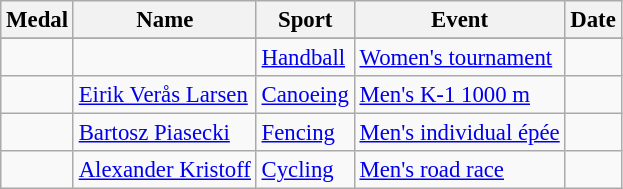<table class="wikitable sortable" style="font-size: 95%;">
<tr>
<th>Medal</th>
<th>Name</th>
<th>Sport</th>
<th>Event</th>
<th>Date</th>
</tr>
<tr>
</tr>
<tr>
<td></td>
<td><br></td>
<td><a href='#'>Handball</a></td>
<td><a href='#'>Women's tournament</a></td>
<td></td>
</tr>
<tr>
<td></td>
<td><a href='#'>Eirik Verås Larsen</a></td>
<td><a href='#'>Canoeing</a></td>
<td><a href='#'>Men's K-1 1000 m</a></td>
<td></td>
</tr>
<tr>
<td></td>
<td><a href='#'>Bartosz Piasecki</a></td>
<td><a href='#'>Fencing</a></td>
<td><a href='#'>Men's individual épée</a></td>
<td></td>
</tr>
<tr>
<td></td>
<td><a href='#'>Alexander Kristoff</a></td>
<td><a href='#'>Cycling</a></td>
<td><a href='#'>Men's road race</a></td>
<td></td>
</tr>
</table>
